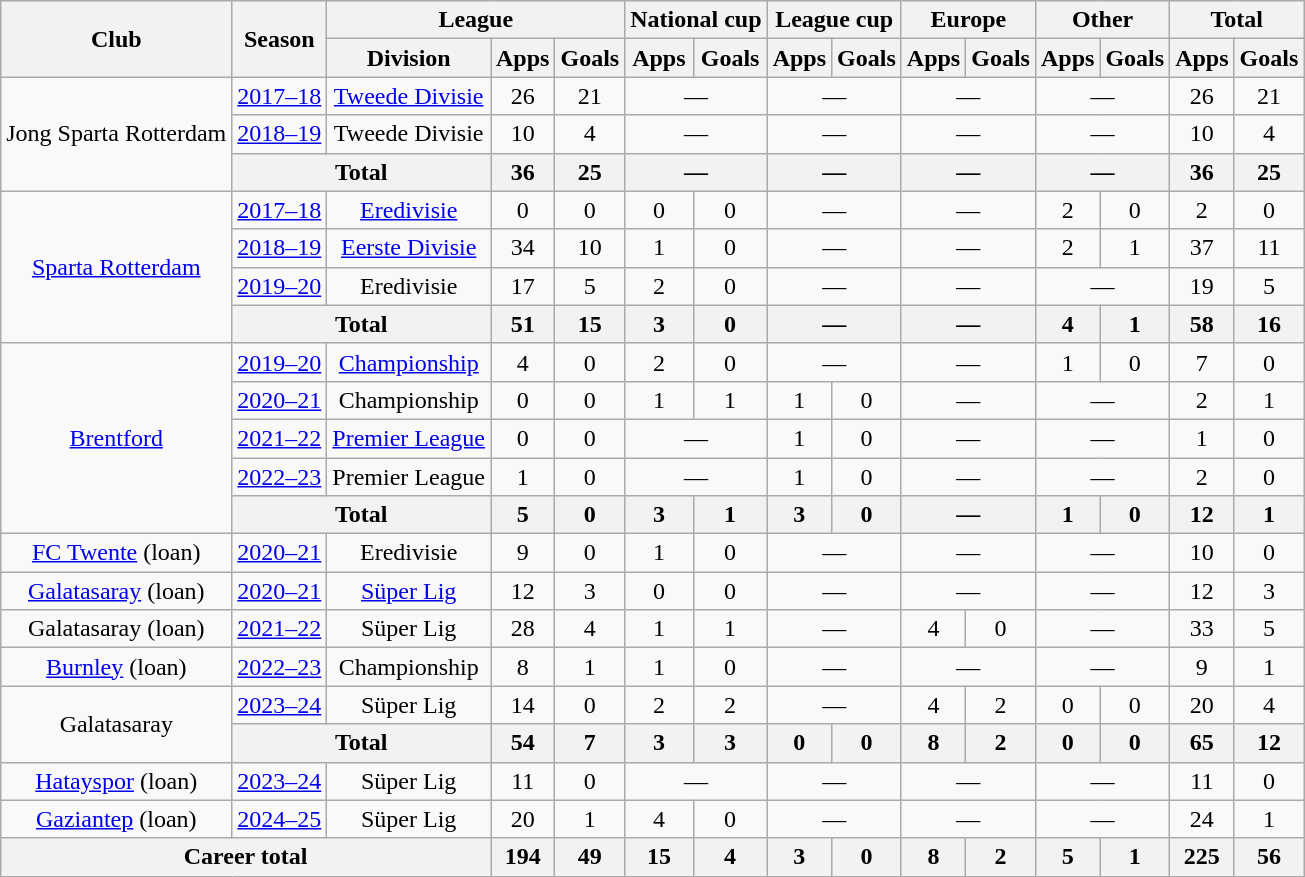<table class="wikitable" style="text-align: center">
<tr>
<th rowspan="2">Club</th>
<th rowspan="2">Season</th>
<th colspan="3">League</th>
<th colspan="2">National cup</th>
<th colspan="2">League cup</th>
<th colspan="2">Europe</th>
<th colspan="2">Other</th>
<th colspan="2">Total</th>
</tr>
<tr>
<th>Division</th>
<th>Apps</th>
<th>Goals</th>
<th>Apps</th>
<th>Goals</th>
<th>Apps</th>
<th>Goals</th>
<th>Apps</th>
<th>Goals</th>
<th>Apps</th>
<th>Goals</th>
<th>Apps</th>
<th>Goals</th>
</tr>
<tr>
<td rowspan="3">Jong Sparta Rotterdam</td>
<td><a href='#'>2017–18</a></td>
<td><a href='#'>Tweede Divisie</a></td>
<td>26</td>
<td>21</td>
<td colspan="2">—</td>
<td colspan="2">—</td>
<td colspan="2">—</td>
<td colspan="2">—</td>
<td>26</td>
<td>21</td>
</tr>
<tr>
<td><a href='#'>2018–19</a></td>
<td>Tweede Divisie</td>
<td>10</td>
<td>4</td>
<td colspan="2">—</td>
<td colspan="2">—</td>
<td colspan="2">—</td>
<td colspan="2">—</td>
<td>10</td>
<td>4</td>
</tr>
<tr>
<th colspan="2">Total</th>
<th>36</th>
<th>25</th>
<th colspan="2">—</th>
<th colspan="2">—</th>
<th colspan="2">—</th>
<th colspan="2">—</th>
<th>36</th>
<th>25</th>
</tr>
<tr>
<td rowspan="4"><a href='#'>Sparta Rotterdam</a></td>
<td><a href='#'>2017–18</a></td>
<td><a href='#'>Eredivisie</a></td>
<td>0</td>
<td>0</td>
<td>0</td>
<td>0</td>
<td colspan="2">—</td>
<td colspan="2">—</td>
<td>2</td>
<td>0</td>
<td>2</td>
<td>0</td>
</tr>
<tr>
<td><a href='#'>2018–19</a></td>
<td><a href='#'>Eerste Divisie</a></td>
<td>34</td>
<td>10</td>
<td>1</td>
<td>0</td>
<td colspan="2">—</td>
<td colspan="2">—</td>
<td>2</td>
<td>1</td>
<td>37</td>
<td>11</td>
</tr>
<tr>
<td><a href='#'>2019–20</a></td>
<td>Eredivisie</td>
<td>17</td>
<td>5</td>
<td>2</td>
<td>0</td>
<td colspan="2">—</td>
<td colspan="2">—</td>
<td colspan="2">—</td>
<td>19</td>
<td>5</td>
</tr>
<tr>
<th colspan="2">Total</th>
<th>51</th>
<th>15</th>
<th>3</th>
<th>0</th>
<th colspan="2">—</th>
<th colspan="2">—</th>
<th>4</th>
<th>1</th>
<th>58</th>
<th>16</th>
</tr>
<tr>
<td rowspan="5"><a href='#'>Brentford</a></td>
<td><a href='#'>2019–20</a></td>
<td><a href='#'>Championship</a></td>
<td>4</td>
<td>0</td>
<td>2</td>
<td>0</td>
<td colspan="2">—</td>
<td colspan="2">—</td>
<td>1</td>
<td>0</td>
<td>7</td>
<td>0</td>
</tr>
<tr>
<td><a href='#'>2020–21</a></td>
<td>Championship</td>
<td>0</td>
<td>0</td>
<td>1</td>
<td>1</td>
<td>1</td>
<td>0</td>
<td colspan="2">—</td>
<td colspan="2">—</td>
<td>2</td>
<td>1</td>
</tr>
<tr>
<td><a href='#'>2021–22</a></td>
<td><a href='#'>Premier League</a></td>
<td>0</td>
<td>0</td>
<td colspan="2">—</td>
<td>1</td>
<td>0</td>
<td colspan="2">—</td>
<td colspan="2">—</td>
<td>1</td>
<td>0</td>
</tr>
<tr>
<td><a href='#'>2022–23</a></td>
<td>Premier League</td>
<td>1</td>
<td>0</td>
<td colspan="2">—</td>
<td>1</td>
<td>0</td>
<td colspan="2">—</td>
<td colspan="2">—</td>
<td>2</td>
<td>0</td>
</tr>
<tr>
<th colspan="2">Total</th>
<th>5</th>
<th>0</th>
<th>3</th>
<th>1</th>
<th>3</th>
<th>0</th>
<th colspan="2">—</th>
<th>1</th>
<th>0</th>
<th>12</th>
<th>1</th>
</tr>
<tr>
<td><a href='#'>FC Twente</a> (loan)</td>
<td><a href='#'>2020–21</a></td>
<td>Eredivisie</td>
<td>9</td>
<td>0</td>
<td>1</td>
<td>0</td>
<td colspan="2">—</td>
<td colspan="2">—</td>
<td colspan="2">—</td>
<td>10</td>
<td>0</td>
</tr>
<tr>
<td><a href='#'>Galatasaray</a> (loan)</td>
<td><a href='#'>2020–21</a></td>
<td><a href='#'>Süper Lig</a></td>
<td>12</td>
<td>3</td>
<td>0</td>
<td>0</td>
<td colspan="2">—</td>
<td colspan="2">—</td>
<td colspan="2">—</td>
<td>12</td>
<td>3</td>
</tr>
<tr>
<td>Galatasaray (loan)</td>
<td><a href='#'>2021–22</a></td>
<td>Süper Lig</td>
<td>28</td>
<td>4</td>
<td>1</td>
<td>1</td>
<td colspan="2">—</td>
<td>4</td>
<td>0</td>
<td colspan="2">—</td>
<td>33</td>
<td>5</td>
</tr>
<tr>
<td><a href='#'>Burnley</a> (loan)</td>
<td><a href='#'>2022–23</a></td>
<td>Championship</td>
<td>8</td>
<td>1</td>
<td>1</td>
<td>0</td>
<td colspan="2">—</td>
<td colspan="2">—</td>
<td colspan="2">—</td>
<td>9</td>
<td>1</td>
</tr>
<tr>
<td rowspan="2">Galatasaray</td>
<td><a href='#'>2023–24</a></td>
<td>Süper Lig</td>
<td>14</td>
<td>0</td>
<td>2</td>
<td>2</td>
<td colspan="2">—</td>
<td>4</td>
<td>2</td>
<td>0</td>
<td>0</td>
<td>20</td>
<td>4</td>
</tr>
<tr>
<th colspan="2">Total</th>
<th>54</th>
<th>7</th>
<th>3</th>
<th>3</th>
<th>0</th>
<th>0</th>
<th>8</th>
<th>2</th>
<th>0</th>
<th>0</th>
<th>65</th>
<th>12</th>
</tr>
<tr>
<td><a href='#'>Hatayspor</a> (loan)</td>
<td><a href='#'>2023–24</a></td>
<td>Süper Lig</td>
<td>11</td>
<td>0</td>
<td colspan="2">—</td>
<td colspan="2">—</td>
<td colspan="2">—</td>
<td colspan="2">—</td>
<td>11</td>
<td>0</td>
</tr>
<tr>
<td><a href='#'>Gaziantep</a> (loan)</td>
<td><a href='#'>2024–25</a></td>
<td>Süper Lig</td>
<td>20</td>
<td>1</td>
<td>4</td>
<td>0</td>
<td colspan="2">—</td>
<td colspan="2">—</td>
<td colspan="2">—</td>
<td>24</td>
<td>1</td>
</tr>
<tr>
<th colspan="3">Career total</th>
<th>194</th>
<th>49</th>
<th>15</th>
<th>4</th>
<th>3</th>
<th>0</th>
<th>8</th>
<th>2</th>
<th>5</th>
<th>1</th>
<th>225</th>
<th>56</th>
</tr>
</table>
